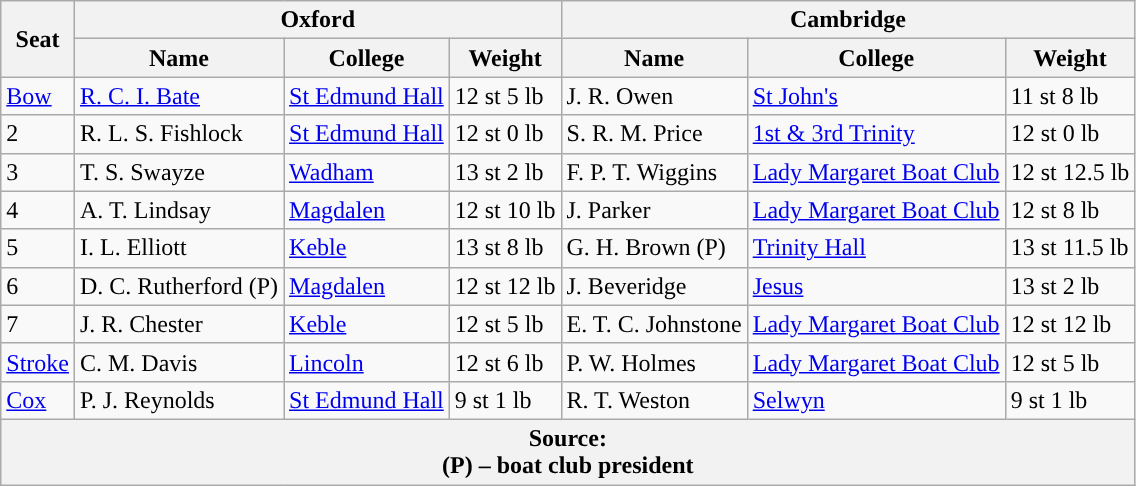<table class="wikitable">
<tr>
<th rowspan="2" scope="col">Seat</th>
<th colspan="3" scope="col">Oxford <br> </th>
<th colspan="3" scope="col">Cambridge <br> </th>
</tr>
<tr>
<th>Name</th>
<th>College</th>
<th>Weight</th>
<th>Name</th>
<th>College</th>
<th>Weight</th>
</tr>
<tr>
<td><a href='#'>Bow</a></td>
<td><a href='#'>R. C. I. Bate</a></td>
<td><a href='#'>St Edmund Hall</a></td>
<td>12 st 5 lb</td>
<td>J. R. Owen</td>
<td><a href='#'>St John's</a></td>
<td>11 st 8 lb</td>
</tr>
<tr>
<td>2</td>
<td>R. L. S. Fishlock</td>
<td><a href='#'>St Edmund Hall</a></td>
<td>12 st 0 lb</td>
<td>S. R. M. Price</td>
<td><a href='#'>1st & 3rd Trinity</a></td>
<td>12 st 0 lb</td>
</tr>
<tr>
<td>3</td>
<td>T. S. Swayze</td>
<td><a href='#'>Wadham</a></td>
<td>13 st 2 lb</td>
<td>F. P. T. Wiggins</td>
<td><a href='#'>Lady Margaret Boat Club</a></td>
<td>12 st 12.5 lb</td>
</tr>
<tr>
<td>4</td>
<td>A. T. Lindsay</td>
<td><a href='#'>Magdalen</a></td>
<td>12 st 10 lb</td>
<td>J. Parker</td>
<td><a href='#'>Lady Margaret Boat Club</a></td>
<td>12 st 8 lb</td>
</tr>
<tr>
<td>5</td>
<td>I. L. Elliott</td>
<td><a href='#'>Keble</a></td>
<td>13 st 8 lb</td>
<td>G. H. Brown (P)</td>
<td><a href='#'>Trinity Hall</a></td>
<td>13 st 11.5 lb</td>
</tr>
<tr>
<td>6</td>
<td>D. C. Rutherford (P)</td>
<td><a href='#'>Magdalen</a></td>
<td>12 st 12 lb</td>
<td>J. Beveridge</td>
<td><a href='#'>Jesus</a></td>
<td>13 st 2 lb</td>
</tr>
<tr>
<td>7</td>
<td>J. R. Chester</td>
<td><a href='#'>Keble</a></td>
<td>12 st 5 lb</td>
<td>E. T. C. Johnstone</td>
<td><a href='#'>Lady Margaret Boat Club</a></td>
<td>12 st 12 lb</td>
</tr>
<tr>
<td><a href='#'>Stroke</a></td>
<td>C. M. Davis</td>
<td><a href='#'>Lincoln</a></td>
<td>12 st 6 lb</td>
<td>P. W. Holmes</td>
<td><a href='#'>Lady Margaret Boat Club</a></td>
<td>12 st 5 lb</td>
</tr>
<tr>
<td><a href='#'>Cox</a></td>
<td>P. J. Reynolds</td>
<td><a href='#'>St Edmund Hall</a></td>
<td>9 st 1 lb</td>
<td>R. T. Weston</td>
<td><a href='#'>Selwyn</a></td>
<td>9 st 1 lb</td>
</tr>
<tr>
<th colspan="7">Source:<br>(P) – boat club president</th>
</tr>
</table>
